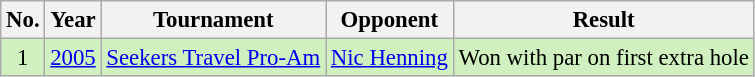<table class="wikitable" style="font-size:95%;">
<tr>
<th>No.</th>
<th>Year</th>
<th>Tournament</th>
<th>Opponent</th>
<th>Result</th>
</tr>
<tr style="background:#D0F0C0;">
<td align=center>1</td>
<td><a href='#'>2005</a></td>
<td><a href='#'>Seekers Travel Pro-Am</a></td>
<td> <a href='#'>Nic Henning</a></td>
<td>Won with par on first extra hole</td>
</tr>
</table>
